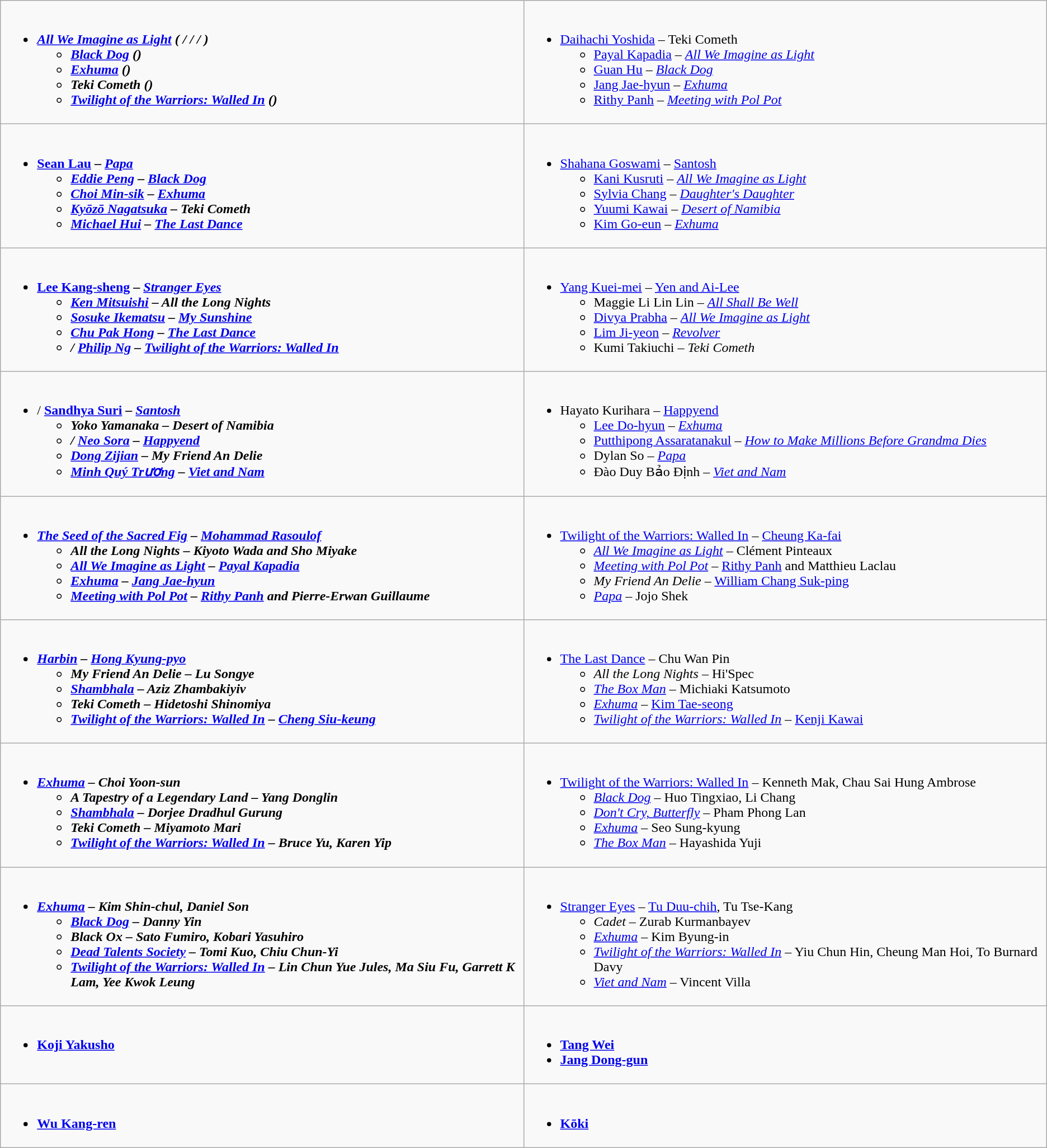<table class="wikitable">
<tr>
<td style="vertical-align:top;" width="50%"><br><ul><li><strong><em><a href='#'>All We Imagine as Light</a><em> ( /  /  / )<strong><ul><li></em><a href='#'>Black Dog</a><em> ()</li><li></em><a href='#'>Exhuma</a><em> ()</li><li></em>Teki Cometh<em> ()</li><li></em><a href='#'>Twilight of the Warriors: Walled In</a><em> ()</li></ul></li></ul></td>
<td style="vertical-align:top;" width="50%"><br><ul><li> </strong><a href='#'>Daihachi Yoshida</a> – </em>Teki Cometh</em></strong><ul><li> <a href='#'>Payal Kapadia</a> – <em><a href='#'>All We Imagine as Light</a></em></li><li> <a href='#'>Guan Hu</a> – <em><a href='#'>Black Dog</a></em></li><li> <a href='#'>Jang Jae-hyun</a> – <em><a href='#'>Exhuma</a></em></li><li> <a href='#'>Rithy Panh</a> – <em><a href='#'>Meeting with Pol Pot</a></em></li></ul></li></ul></td>
</tr>
<tr>
<td style="vertical-align:top;" width="50%"><br><ul><li> <strong><a href='#'>Sean Lau</a> – <em><a href='#'>Papa</a><strong><em><ul><li> <a href='#'>Eddie Peng</a> – </em><a href='#'>Black Dog</a><em></li><li> <a href='#'>Choi Min-sik</a> – </em><a href='#'>Exhuma</a><em></li><li> <a href='#'>Kyōzō Nagatsuka</a> – </em>Teki Cometh<em></li><li> <a href='#'>Michael Hui</a> – </em><a href='#'>The Last Dance</a><em></li></ul></li></ul></td>
<td style="vertical-align:top;" width="50%"><br><ul><li> </strong><a href='#'>Shahana Goswami</a> – </em><a href='#'>Santosh</a></em></strong><ul><li> <a href='#'>Kani Kusruti</a> – <em><a href='#'>All We Imagine as Light</a></em></li><li> <a href='#'>Sylvia Chang</a> – <em><a href='#'>Daughter's Daughter</a></em></li><li> <a href='#'>Yuumi Kawai</a> – <em><a href='#'>Desert of Namibia</a></em></li><li> <a href='#'>Kim Go-eun</a> – <em><a href='#'>Exhuma</a></em></li></ul></li></ul></td>
</tr>
<tr>
<td style="vertical-align:top; width:50%;"><br><ul><li> <strong><a href='#'>Lee Kang-sheng</a> – <em><a href='#'>Stranger Eyes</a><strong><em><ul><li> <a href='#'>Ken Mitsuishi</a> – </em>All the Long Nights<em></li><li> <a href='#'>Sosuke Ikematsu</a> – </em><a href='#'>My Sunshine</a><em></li><li> <a href='#'>Chu Pak Hong</a> – </em><a href='#'>The Last Dance</a><em></li><li>/ <a href='#'>Philip Ng</a> – </em><a href='#'>Twilight of the Warriors: Walled In</a><em></li></ul></li></ul></td>
<td style="vertical-align:top; width:50%;"><br><ul><li> </strong><a href='#'>Yang Kuei-mei</a> – </em><a href='#'>Yen and Ai-Lee</a></em></strong><ul><li> Maggie Li Lin Lin – <em><a href='#'>All Shall Be Well</a></em></li><li> <a href='#'>Divya Prabha</a> – <em><a href='#'>All We Imagine as Light</a></em></li><li> <a href='#'>Lim Ji-yeon</a> – <em><a href='#'>Revolver</a></em></li><li> Kumi Takiuchi – <em>Teki Cometh</em></li></ul></li></ul></td>
</tr>
<tr>
<td style="vertical-align:top; width:50%;"><br><ul><li>/ <strong><a href='#'>Sandhya Suri</a> – <em><a href='#'>Santosh</a><strong><em><ul><li> Yoko Yamanaka – </em>Desert of Namibia<em></li><li>/ <a href='#'>Neo Sora</a> – </em><a href='#'>Happyend</a><em></li><li> <a href='#'>Dong Zijian</a> – </em>My Friend An Delie<em></li><li> <a href='#'>Minh Quý Trương</a> – </em><a href='#'>Viet and Nam</a><em></li></ul></li></ul></td>
<td style="vertical-align:top; width:50%;"><br><ul><li> </strong>Hayato Kurihara – </em><a href='#'>Happyend</a></em></strong><ul><li> <a href='#'>Lee Do-hyun</a> – <em><a href='#'>Exhuma</a></em></li><li> <a href='#'>Putthipong Assaratanakul</a>  – <em><a href='#'>How to Make Millions Before Grandma Dies</a></em></li><li> Dylan So – <em><a href='#'>Papa</a></em></li><li> Đào Duy Bảo Định – <em><a href='#'>Viet and Nam</a></em></li></ul></li></ul></td>
</tr>
<tr>
<td style="vertical-align:top; width:50%;"><br><ul><li><strong><em><a href='#'>The Seed of the Sacred Fig</a><em> – <a href='#'>Mohammad Rasoulof</a><strong><ul><li></em>All the Long Nights<em> – Kiyoto Wada and Sho Miyake</li><li></em><a href='#'>All We Imagine as Light</a><em> – <a href='#'>Payal Kapadia</a></li><li></em><a href='#'>Exhuma</a><em> – <a href='#'>Jang Jae-hyun</a></li><li></em><a href='#'>Meeting with Pol Pot</a><em> – <a href='#'>Rithy Panh</a> and Pierre-Erwan Guillaume</li></ul></li></ul></td>
<td style="vertical-align:top; width:50%;"><br><ul><li></em></strong><a href='#'>Twilight of the Warriors: Walled In</a></em> – <a href='#'>Cheung Ka-fai</a></strong><ul><li><em><a href='#'>All We Imagine as Light</a></em> – Clément Pinteaux</li><li><em><a href='#'>Meeting with Pol Pot</a></em> – <a href='#'>Rithy Panh</a> and Matthieu Laclau</li><li><em>My Friend An Delie</em> – <a href='#'>William Chang Suk-ping</a></li><li><em><a href='#'>Papa</a></em> – Jojo Shek</li></ul></li></ul></td>
</tr>
<tr>
<td style="vertical-align:top; width:50%;"><br><ul><li><strong><em><a href='#'>Harbin</a><em> – <a href='#'>Hong Kyung-pyo</a><strong><ul><li></em>My Friend An Delie<em> – Lu Songye</li><li></em><a href='#'>Shambhala</a><em> – Aziz Zhambakiyiv</li><li></em>Teki Cometh<em> – Hidetoshi Shinomiya</li><li></em><a href='#'>Twilight of the Warriors: Walled In</a><em> – <a href='#'>Cheng Siu-keung</a></li></ul></li></ul></td>
<td style="vertical-align:top; width:50%;"><br><ul><li></em></strong><a href='#'>The Last Dance</a></em> – Chu Wan Pin</strong><ul><li><em>All the Long Nights</em> – Hi'Spec</li><li><em><a href='#'>The Box Man</a></em> – Michiaki Katsumoto</li><li><em><a href='#'>Exhuma</a></em> – <a href='#'>Kim Tae-seong</a></li><li><em><a href='#'>Twilight of the Warriors: Walled In</a></em> – <a href='#'>Kenji Kawai</a></li></ul></li></ul></td>
</tr>
<tr>
<td style="vertical-align:top; width:50%;"><br><ul><li><strong><em><a href='#'>Exhuma</a><em> – Choi Yoon-sun<strong><ul><li></em>A Tapestry of a Legendary Land<em> – Yang Donglin</li><li></em><a href='#'>Shambhala</a><em> – Dorjee Dradhul Gurung</li><li></em>Teki Cometh<em> – Miyamoto Mari</li><li></em><a href='#'>Twilight of the Warriors: Walled In</a><em> – Bruce Yu, Karen Yip</li></ul></li></ul></td>
<td style="vertical-align:top; width:50%;"><br><ul><li></em></strong><a href='#'>Twilight of the Warriors: Walled In</a></em> – Kenneth Mak, Chau Sai Hung Ambrose</strong><ul><li><em><a href='#'>Black Dog</a></em> – Huo Tingxiao, Li Chang</li><li><em><a href='#'>Don't Cry, Butterfly</a></em> – Pham Phong Lan</li><li><em><a href='#'>Exhuma</a></em> – Seo Sung-kyung</li><li><em><a href='#'>The Box Man</a></em> – Hayashida Yuji</li></ul></li></ul></td>
</tr>
<tr>
<td style="vertical-align:top; width:50%;"><br><ul><li><strong><em><a href='#'>Exhuma</a><em> – Kim Shin-chul, Daniel Son<strong><ul><li></em><a href='#'>Black Dog</a><em> – Danny Yin</li><li></em>Black Ox<em> – Sato Fumiro, Kobari Yasuhiro</li><li></em><a href='#'>Dead Talents Society</a><em> – Tomi Kuo, Chiu Chun-Yi</li><li></em><a href='#'>Twilight of the Warriors: Walled In</a><em> – Lin Chun Yue Jules, Ma Siu Fu, Garrett K Lam, Yee Kwok Leung</li></ul></li></ul></td>
<td style="vertical-align:top; width:50%;"><br><ul><li></em></strong><a href='#'>Stranger Eyes</a></em> – <a href='#'>Tu Duu-chih</a>, Tu Tse-Kang</strong><ul><li><em>Cadet</em> – Zurab Kurmanbayev</li><li><em><a href='#'>Exhuma</a></em> – Kim Byung-in</li><li><em><a href='#'>Twilight of the Warriors: Walled In</a></em> – Yiu Chun Hin, Cheung Man Hoi, To Burnard Davy</li><li><em><a href='#'>Viet and Nam</a></em> – Vincent Villa</li></ul></li></ul></td>
</tr>
<tr>
<td style="vertical-align:top; width:50%;"><br><ul><li><strong><a href='#'>Koji Yakusho</a></strong></li></ul></td>
<td style="vertical-align:top; width:50%;"><br><ul><li><strong><a href='#'>Tang Wei</a></strong></li><li><strong><a href='#'>Jang Dong-gun</a></strong></li></ul></td>
</tr>
<tr>
<td style="vertical-align:top; width:50%;"><br><ul><li><strong><a href='#'>Wu Kang-ren</a></strong></li></ul></td>
<td style="vertical-align:top; width:50%;"><br><ul><li><strong><a href='#'>Kōki</a></strong></li></ul></td>
</tr>
</table>
